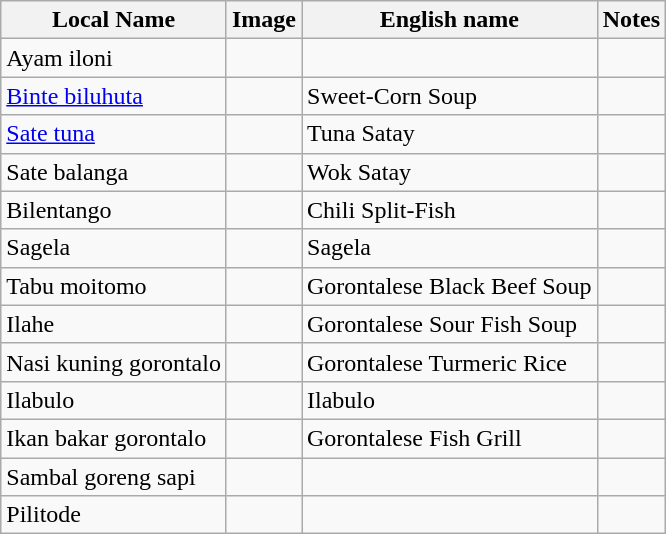<table class="wikitable">
<tr>
<th>Local Name</th>
<th>Image</th>
<th>English name</th>
<th>Notes</th>
</tr>
<tr>
<td>Ayam iloni</td>
<td></td>
<td></td>
<td></td>
</tr>
<tr>
<td><a href='#'>Binte biluhuta</a></td>
<td></td>
<td>Sweet-Corn Soup</td>
<td></td>
</tr>
<tr>
<td><a href='#'>Sate tuna</a></td>
<td></td>
<td>Tuna Satay</td>
<td></td>
</tr>
<tr>
<td>Sate balanga</td>
<td></td>
<td>Wok Satay</td>
<td></td>
</tr>
<tr>
<td>Bilentango</td>
<td></td>
<td>Chili Split-Fish</td>
<td></td>
</tr>
<tr>
<td>Sagela</td>
<td></td>
<td>Sagela</td>
<td></td>
</tr>
<tr>
<td>Tabu moitomo</td>
<td></td>
<td>Gorontalese Black Beef Soup</td>
<td></td>
</tr>
<tr>
<td>Ilahe</td>
<td></td>
<td>Gorontalese Sour Fish Soup</td>
<td></td>
</tr>
<tr>
<td>Nasi kuning gorontalo</td>
<td></td>
<td>Gorontalese Turmeric Rice</td>
<td></td>
</tr>
<tr>
<td>Ilabulo</td>
<td></td>
<td>Ilabulo</td>
<td></td>
</tr>
<tr>
<td>Ikan bakar gorontalo</td>
<td></td>
<td>Gorontalese Fish Grill</td>
<td></td>
</tr>
<tr>
<td>Sambal goreng sapi</td>
<td></td>
<td></td>
<td></td>
</tr>
<tr>
<td>Pilitode</td>
<td></td>
<td></td>
<td></td>
</tr>
</table>
